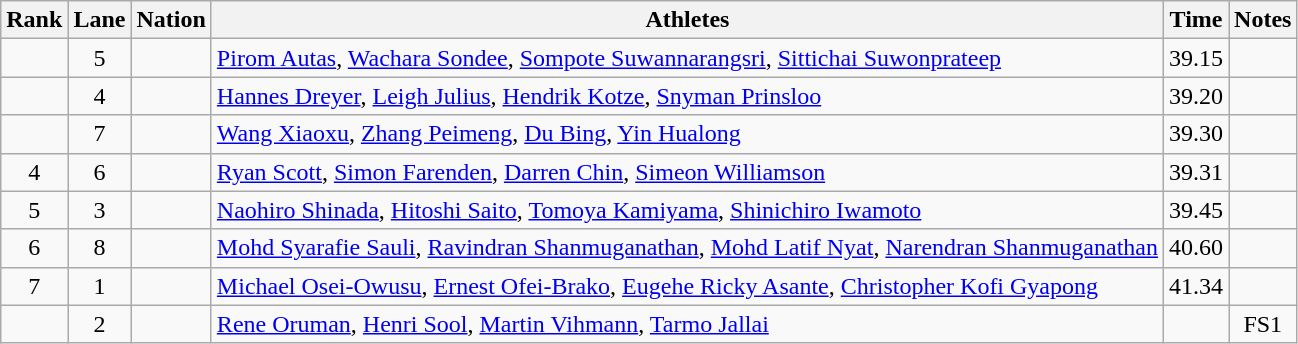<table class="wikitable sortable" style="text-align:center">
<tr>
<th>Rank</th>
<th>Lane</th>
<th>Nation</th>
<th>Athletes</th>
<th>Time</th>
<th>Notes</th>
</tr>
<tr>
<td></td>
<td>5</td>
<td align=left></td>
<td align=left><a href='#'>Pirom Autas</a>, <a href='#'>Wachara Sondee</a>, <a href='#'>Sompote Suwannarangsri</a>, <a href='#'>Sittichai Suwonprateep</a></td>
<td>39.15</td>
<td></td>
</tr>
<tr>
<td></td>
<td>4</td>
<td align=left></td>
<td align=left><a href='#'>Hannes Dreyer</a>, <a href='#'>Leigh Julius</a>, <a href='#'>Hendrik Kotze</a>, <a href='#'>Snyman Prinsloo</a></td>
<td>39.20</td>
<td></td>
</tr>
<tr>
<td></td>
<td>7</td>
<td align=left></td>
<td align=left><a href='#'>Wang Xiaoxu</a>, <a href='#'>Zhang Peimeng</a>, <a href='#'>Du Bing</a>, <a href='#'>Yin Hualong</a></td>
<td>39.30</td>
<td></td>
</tr>
<tr>
<td>4</td>
<td>6</td>
<td align=left></td>
<td align=left><a href='#'>Ryan Scott</a>, <a href='#'>Simon Farenden</a>, <a href='#'>Darren Chin</a>, <a href='#'>Simeon Williamson</a></td>
<td>39.31</td>
<td></td>
</tr>
<tr>
<td>5</td>
<td>3</td>
<td align=left></td>
<td align=left><a href='#'>Naohiro Shinada</a>, <a href='#'>Hitoshi Saito</a>, <a href='#'>Tomoya Kamiyama</a>, <a href='#'>Shinichiro Iwamoto</a></td>
<td>39.45</td>
<td></td>
</tr>
<tr>
<td>6</td>
<td>8</td>
<td align=left></td>
<td align=left><a href='#'>Mohd Syarafie Sauli</a>, <a href='#'>Ravindran Shanmuganathan</a>, <a href='#'>Mohd Latif Nyat</a>, <a href='#'>Narendran Shanmuganathan</a></td>
<td>40.60</td>
<td></td>
</tr>
<tr>
<td>7</td>
<td>1</td>
<td align=left></td>
<td align=left><a href='#'>Michael Osei-Owusu</a>, <a href='#'>Ernest Ofei-Brako</a>, <a href='#'>Eugehe Ricky Asante</a>, <a href='#'>Christopher Kofi Gyapong</a></td>
<td>41.34</td>
<td></td>
</tr>
<tr>
<td></td>
<td>2</td>
<td align=left></td>
<td align=left><a href='#'>Rene Oruman</a>, <a href='#'>Henri Sool</a>, <a href='#'>Martin Vihmann</a>, <a href='#'>Tarmo Jallai</a></td>
<td></td>
<td>FS1</td>
</tr>
</table>
